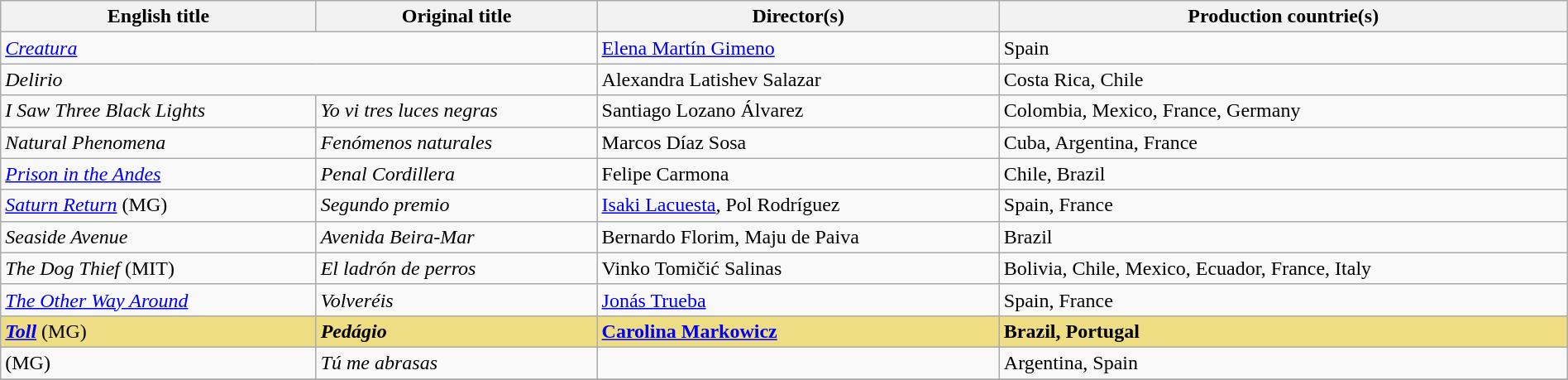<table class="sortable wikitable" style="width:100%; margin-bottom:4px" cellpadding="5">
<tr>
<th scope="col">English title</th>
<th scope="col">Original title</th>
<th scope="col">Director(s)</th>
<th scope="col">Production countrie(s)</th>
</tr>
<tr>
<td colspan="2"><em><a href='#'>Creatura</a></em></td>
<td><a href='#'>Elena Martín Gimeno</a></td>
<td>Spain</td>
</tr>
<tr>
<td colspan="2"><em>Delirio</em></td>
<td>Alexandra Latishev Salazar</td>
<td>Costa Rica, Chile</td>
</tr>
<tr>
<td><em>I Saw Three Black Lights</em></td>
<td><em>Yo vi tres luces negras</em></td>
<td>Santiago Lozano Álvarez</td>
<td>Colombia, Mexico, France, Germany</td>
</tr>
<tr>
<td><em>Natural Phenomena</em></td>
<td><em>Fenómenos naturales</em></td>
<td>Marcos Díaz Sosa</td>
<td>Cuba, Argentina, France</td>
</tr>
<tr>
<td><em><a href='#'>Prison in the Andes</a></em></td>
<td><em>Penal Cordillera</em></td>
<td>Felipe Carmona</td>
<td>Chile, Brazil</td>
</tr>
<tr>
<td><em><a href='#'>Saturn Return</a></em> (MG)</td>
<td><em>Segundo premio</em></td>
<td><a href='#'>Isaki Lacuesta</a>, Pol Rodríguez</td>
<td>Spain, France</td>
</tr>
<tr>
<td><em>Seaside Avenue</em></td>
<td><em>Avenida Beira-Mar</em></td>
<td>Bernardo Florim, Maju de Paiva</td>
<td>Brazil</td>
</tr>
<tr>
<td><em>The Dog Thief</em> (MIT)</td>
<td><em>El ladrón de perros</em></td>
<td>Vinko Tomičić Salinas</td>
<td>Bolivia, Chile, Mexico, Ecuador, France, Italy</td>
</tr>
<tr>
<td><em><a href='#'>The Other Way Around</a></em></td>
<td><em>Volveréis</em></td>
<td><a href='#'>Jonás Trueba</a></td>
<td>Spain, France</td>
</tr>
<tr style="background:#EEDD82">
<td><strong><em><a href='#'>Toll</a></em></strong> (MG)</td>
<td><strong><em>Pedágio</em></strong></td>
<td><strong><a href='#'>Carolina Markowicz</a></strong></td>
<td><strong>Brazil, Portugal</strong></td>
</tr>
<tr>
<td><em></em> (MG)</td>
<td><em>Tú me abrasas</em></td>
<td></td>
<td>Argentina, Spain</td>
</tr>
<tr>
</tr>
</table>
